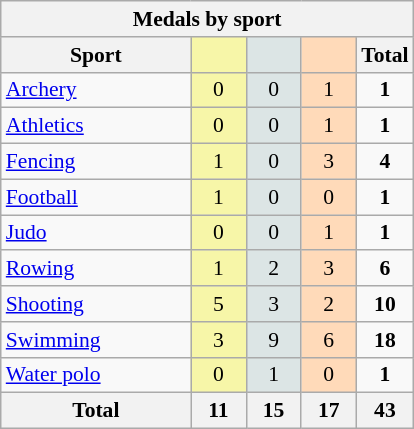<table class="wikitable" style="font-size:90%; text-align:center;">
<tr>
<th colspan=5>Medals by sport</th>
</tr>
<tr>
<th width=120>Sport</th>
<th scope="col" width=30 style="background:#F7F6A8;"></th>
<th scope="col" width=30 style="background:#DCE5E5;"></th>
<th scope="col" width=30 style="background:#FFDAB9;"></th>
<th width=30>Total</th>
</tr>
<tr>
<td align=left><a href='#'>Archery</a></td>
<td style="background:#F7F6A8;">0</td>
<td style="background:#DCE5E5;">0</td>
<td style="background:#FFDAB9;">1</td>
<td><strong>1</strong></td>
</tr>
<tr>
<td align=left><a href='#'>Athletics</a></td>
<td style="background:#F7F6A8;">0</td>
<td style="background:#DCE5E5;">0</td>
<td style="background:#FFDAB9;">1</td>
<td><strong>1</strong></td>
</tr>
<tr>
<td align=left><a href='#'>Fencing</a></td>
<td style="background:#F7F6A8;">1</td>
<td style="background:#DCE5E5;">0</td>
<td style="background:#FFDAB9;">3</td>
<td><strong>4</strong></td>
</tr>
<tr>
<td align=left><a href='#'>Football</a></td>
<td style="background:#F7F6A8;">1</td>
<td style="background:#DCE5E5;">0</td>
<td style="background:#FFDAB9;">0</td>
<td><strong>1</strong></td>
</tr>
<tr>
<td align=left><a href='#'>Judo</a></td>
<td style="background:#F7F6A8;">0</td>
<td style="background:#DCE5E5;">0</td>
<td style="background:#FFDAB9;">1</td>
<td><strong>1</strong></td>
</tr>
<tr>
<td align=left><a href='#'>Rowing</a></td>
<td style="background:#F7F6A8;">1</td>
<td style="background:#DCE5E5;">2</td>
<td style="background:#FFDAB9;">3</td>
<td><strong>6</strong></td>
</tr>
<tr>
<td align=left><a href='#'>Shooting</a></td>
<td style="background:#F7F6A8;">5</td>
<td style="background:#DCE5E5;">3</td>
<td style="background:#FFDAB9;">2</td>
<td><strong>10</strong></td>
</tr>
<tr>
<td align=left><a href='#'>Swimming</a></td>
<td style="background:#F7F6A8;">3</td>
<td style="background:#DCE5E5;">9</td>
<td style="background:#FFDAB9;">6</td>
<td><strong>18</strong></td>
</tr>
<tr>
<td align=left><a href='#'>Water polo</a></td>
<td style="background:#F7F6A8;">0</td>
<td style="background:#DCE5E5;">1</td>
<td style="background:#FFDAB9;">0</td>
<td><strong>1</strong></td>
</tr>
<tr class="sortbottom">
<th>Total</th>
<th>11</th>
<th>15</th>
<th>17</th>
<th>43</th>
</tr>
</table>
